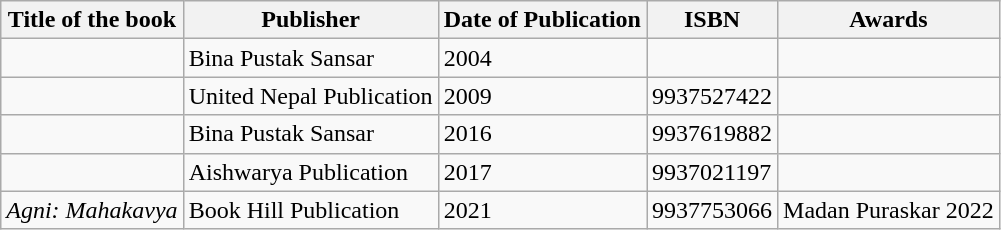<table class="wikitable">
<tr>
<th>Title of the book</th>
<th>Publisher</th>
<th>Date of Publication</th>
<th>ISBN</th>
<th>Awards</th>
</tr>
<tr>
<td><em></em></td>
<td>Bina Pustak Sansar</td>
<td>2004</td>
<td></td>
<td></td>
</tr>
<tr>
<td><em></em></td>
<td>United Nepal Publication</td>
<td>2009</td>
<td>9937527422</td>
<td></td>
</tr>
<tr>
<td><em></em></td>
<td>Bina Pustak Sansar</td>
<td>2016</td>
<td>9937619882</td>
<td></td>
</tr>
<tr>
<td><em></em></td>
<td>Aishwarya Publication</td>
<td>2017</td>
<td>9937021197</td>
<td></td>
</tr>
<tr>
<td><em>Agni: Mahakavya</em></td>
<td>Book Hill Publication</td>
<td>2021</td>
<td>9937753066</td>
<td>Madan Puraskar 2022</td>
</tr>
</table>
